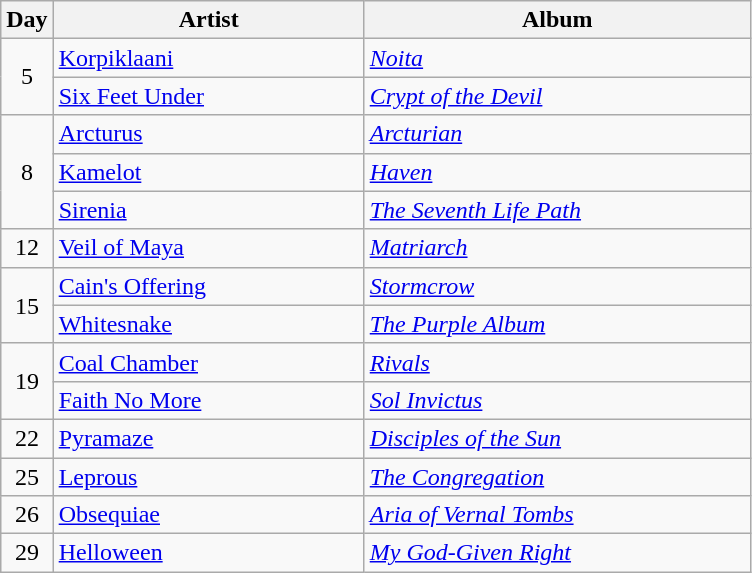<table class="wikitable">
<tr>
<th style="width:20px;">Day</th>
<th style="width:200px;">Artist</th>
<th style="width:250px;">Album</th>
</tr>
<tr>
<td style="text-align:center;" rowspan="2">5</td>
<td><a href='#'>Korpiklaani</a></td>
<td><em><a href='#'>Noita</a></em></td>
</tr>
<tr>
<td><a href='#'>Six Feet Under</a></td>
<td><em><a href='#'>Crypt of the Devil</a></em></td>
</tr>
<tr>
<td style="text-align:center;" rowspan="3">8</td>
<td><a href='#'>Arcturus</a></td>
<td><em><a href='#'>Arcturian</a></em></td>
</tr>
<tr>
<td><a href='#'>Kamelot</a></td>
<td><em><a href='#'>Haven</a></em></td>
</tr>
<tr>
<td><a href='#'>Sirenia</a></td>
<td><em><a href='#'>The Seventh Life Path</a></em></td>
</tr>
<tr>
<td style="text-align:center;">12</td>
<td><a href='#'>Veil of Maya</a></td>
<td><em><a href='#'>Matriarch</a></em></td>
</tr>
<tr>
<td style="text-align:center;" rowspan="2">15</td>
<td><a href='#'>Cain's Offering</a></td>
<td><em><a href='#'>Stormcrow</a></em></td>
</tr>
<tr>
<td><a href='#'>Whitesnake</a></td>
<td><em><a href='#'>The Purple Album</a></em></td>
</tr>
<tr>
<td style="text-align:center;" rowspan="2">19</td>
<td><a href='#'>Coal Chamber</a></td>
<td><em><a href='#'>Rivals</a></em></td>
</tr>
<tr>
<td><a href='#'>Faith No More</a></td>
<td><em><a href='#'>Sol Invictus</a></em></td>
</tr>
<tr>
<td style="text-align:center;">22</td>
<td><a href='#'>Pyramaze</a></td>
<td><em><a href='#'>Disciples of the Sun</a></em></td>
</tr>
<tr>
<td style="text-align:center;">25</td>
<td><a href='#'>Leprous</a></td>
<td><em><a href='#'>The Congregation</a></em></td>
</tr>
<tr>
<td style="text-align:center;">26</td>
<td><a href='#'>Obsequiae</a></td>
<td><em><a href='#'>Aria of Vernal Tombs</a></em></td>
</tr>
<tr>
<td style="text-align:center;">29</td>
<td><a href='#'>Helloween</a></td>
<td><em><a href='#'>My God-Given Right</a></em></td>
</tr>
</table>
